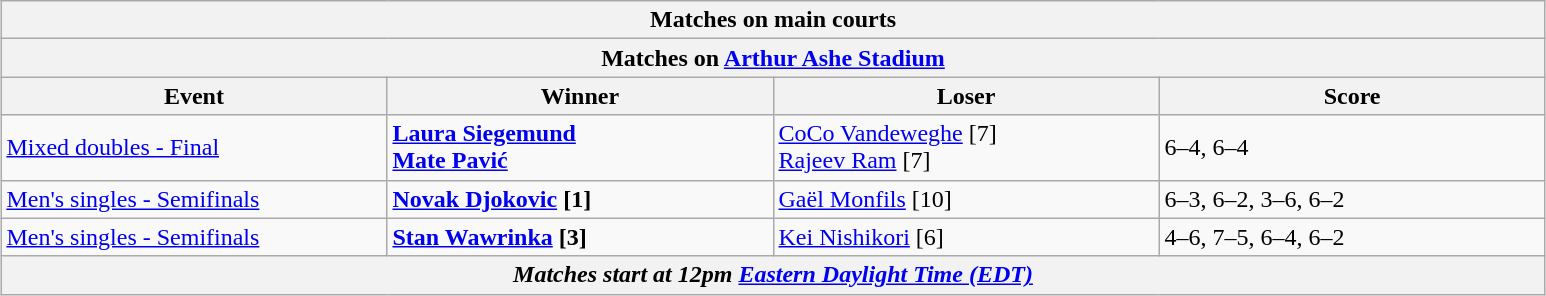<table class="wikitable" style="margin:auto;">
<tr>
<th colspan="4" style="white-space:nowrap;">Matches on main courts</th>
</tr>
<tr>
<th colspan="4"><strong>Matches on <a href='#'>Arthur Ashe Stadium</a></strong></th>
</tr>
<tr>
<th width=250>Event</th>
<th width=250>Winner</th>
<th width=250>Loser</th>
<th width=250>Score</th>
</tr>
<tr>
<td><a href='#'>Mixed doubles - Final</a></td>
<td><strong> <a href='#'>Laura Siegemund</a> <br>  <a href='#'>Mate Pavić</a></strong></td>
<td> <a href='#'>CoCo Vandeweghe</a> [7] <br>  <a href='#'>Rajeev Ram</a> [7]</td>
<td>6–4, 6–4</td>
</tr>
<tr>
<td><a href='#'>Men's singles - Semifinals</a></td>
<td><strong> <a href='#'>Novak Djokovic</a> [1]</strong></td>
<td> <a href='#'>Gaël Monfils</a> [10]</td>
<td>6–3, 6–2, 3–6, 6–2</td>
</tr>
<tr>
<td><a href='#'>Men's singles - Semifinals</a></td>
<td><strong> <a href='#'>Stan Wawrinka</a> [3]</strong></td>
<td> <a href='#'>Kei Nishikori</a> [6]</td>
<td>4–6, 7–5, 6–4, 6–2</td>
</tr>
<tr>
<th colspan=4><em>Matches start at 12pm <a href='#'>Eastern Daylight Time (EDT)</a></em></th>
</tr>
</table>
